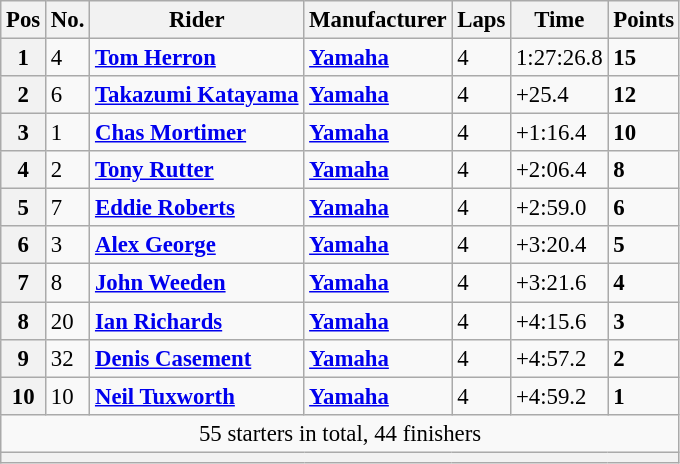<table class="wikitable" style="font-size: 95%;">
<tr>
<th>Pos</th>
<th>No.</th>
<th>Rider</th>
<th>Manufacturer</th>
<th>Laps</th>
<th>Time</th>
<th>Points</th>
</tr>
<tr>
<th>1</th>
<td>4</td>
<td> <strong><a href='#'>Tom Herron</a></strong></td>
<td><strong><a href='#'>Yamaha</a></strong></td>
<td>4</td>
<td>1:27:26.8</td>
<td><strong>15</strong></td>
</tr>
<tr>
<th>2</th>
<td>6</td>
<td> <strong><a href='#'>Takazumi Katayama</a></strong></td>
<td><strong><a href='#'>Yamaha</a></strong></td>
<td>4</td>
<td>+25.4</td>
<td><strong>12</strong></td>
</tr>
<tr>
<th>3</th>
<td>1</td>
<td> <strong><a href='#'>Chas Mortimer</a></strong></td>
<td><strong><a href='#'>Yamaha</a></strong></td>
<td>4</td>
<td>+1:16.4</td>
<td><strong>10</strong></td>
</tr>
<tr>
<th>4</th>
<td>2</td>
<td> <strong><a href='#'>Tony Rutter</a></strong></td>
<td><strong><a href='#'>Yamaha</a></strong></td>
<td>4</td>
<td>+2:06.4</td>
<td><strong>8</strong></td>
</tr>
<tr>
<th>5</th>
<td>7</td>
<td> <strong><a href='#'>Eddie Roberts</a></strong></td>
<td><strong><a href='#'>Yamaha</a></strong></td>
<td>4</td>
<td>+2:59.0</td>
<td><strong>6</strong></td>
</tr>
<tr>
<th>6</th>
<td>3</td>
<td> <strong><a href='#'>Alex George</a></strong></td>
<td><strong><a href='#'>Yamaha</a></strong></td>
<td>4</td>
<td>+3:20.4</td>
<td><strong>5</strong></td>
</tr>
<tr>
<th>7</th>
<td>8</td>
<td> <strong><a href='#'>John Weeden</a></strong></td>
<td><strong><a href='#'>Yamaha</a></strong></td>
<td>4</td>
<td>+3:21.6</td>
<td><strong>4</strong></td>
</tr>
<tr>
<th>8</th>
<td>20</td>
<td> <strong><a href='#'>Ian Richards</a></strong></td>
<td><strong><a href='#'>Yamaha</a></strong></td>
<td>4</td>
<td>+4:15.6</td>
<td><strong>3</strong></td>
</tr>
<tr>
<th>9</th>
<td>32</td>
<td> <strong><a href='#'>Denis Casement</a></strong></td>
<td><strong><a href='#'>Yamaha</a></strong></td>
<td>4</td>
<td>+4:57.2</td>
<td><strong>2</strong></td>
</tr>
<tr>
<th>10</th>
<td>10</td>
<td> <strong><a href='#'>Neil Tuxworth</a></strong></td>
<td><strong><a href='#'>Yamaha</a></strong></td>
<td>4</td>
<td>+4:59.2</td>
<td><strong>1</strong></td>
</tr>
<tr>
<td colspan=7 align=center>55 starters in total, 44 finishers</td>
</tr>
<tr>
<th colspan=7></th>
</tr>
</table>
